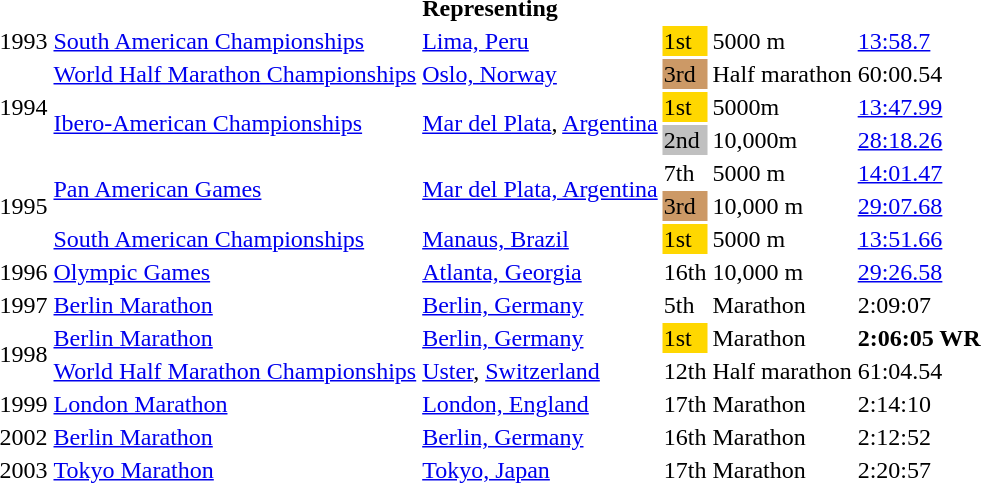<table>
<tr>
<th colspan="6">Representing </th>
</tr>
<tr>
<td>1993</td>
<td><a href='#'>South American Championships</a></td>
<td><a href='#'>Lima, Peru</a></td>
<td bgcolor=gold>1st</td>
<td>5000 m</td>
<td><a href='#'>13:58.7</a></td>
</tr>
<tr>
<td rowspan=3>1994</td>
<td><a href='#'>World Half Marathon Championships</a></td>
<td><a href='#'>Oslo, Norway</a></td>
<td bgcolor="cc9966">3rd</td>
<td>Half marathon</td>
<td>60:00.54</td>
</tr>
<tr>
<td rowspan=2><a href='#'>Ibero-American Championships</a></td>
<td rowspan=2><a href='#'>Mar del Plata</a>, <a href='#'>Argentina</a></td>
<td bgcolor=gold>1st</td>
<td>5000m</td>
<td><a href='#'>13:47.99</a></td>
</tr>
<tr>
<td bgcolor=silver>2nd</td>
<td>10,000m</td>
<td><a href='#'>28:18.26</a></td>
</tr>
<tr>
<td rowspan=3>1995</td>
<td rowspan=2><a href='#'>Pan American Games</a></td>
<td rowspan=2><a href='#'>Mar del Plata, Argentina</a></td>
<td>7th</td>
<td>5000 m</td>
<td><a href='#'>14:01.47</a></td>
</tr>
<tr>
<td bgcolor="cc9966">3rd</td>
<td>10,000 m</td>
<td><a href='#'>29:07.68</a></td>
</tr>
<tr>
<td><a href='#'>South American Championships</a></td>
<td><a href='#'>Manaus, Brazil</a></td>
<td bgcolor=gold>1st</td>
<td>5000 m</td>
<td><a href='#'>13:51.66</a></td>
</tr>
<tr>
<td>1996</td>
<td><a href='#'>Olympic Games</a></td>
<td><a href='#'>Atlanta, Georgia</a></td>
<td>16th</td>
<td>10,000 m</td>
<td><a href='#'>29:26.58</a></td>
</tr>
<tr>
<td>1997</td>
<td><a href='#'>Berlin Marathon</a></td>
<td><a href='#'>Berlin, Germany</a></td>
<td>5th</td>
<td>Marathon</td>
<td>2:09:07</td>
</tr>
<tr>
<td rowspan=2>1998</td>
<td><a href='#'>Berlin Marathon</a></td>
<td><a href='#'>Berlin, Germany</a></td>
<td bgcolor="gold">1st</td>
<td>Marathon</td>
<td><strong>2:06:05 WR</strong></td>
</tr>
<tr>
<td><a href='#'>World Half Marathon Championships</a></td>
<td><a href='#'>Uster</a>, <a href='#'>Switzerland</a></td>
<td bgcolor=>12th</td>
<td>Half marathon</td>
<td>61:04.54</td>
</tr>
<tr>
<td>1999</td>
<td><a href='#'>London Marathon</a></td>
<td><a href='#'>London, England</a></td>
<td>17th</td>
<td>Marathon</td>
<td>2:14:10</td>
</tr>
<tr>
<td>2002</td>
<td><a href='#'>Berlin Marathon</a></td>
<td><a href='#'>Berlin, Germany</a></td>
<td>16th</td>
<td>Marathon</td>
<td>2:12:52</td>
</tr>
<tr>
<td>2003</td>
<td><a href='#'>Tokyo Marathon</a></td>
<td><a href='#'>Tokyo, Japan</a></td>
<td>17th</td>
<td>Marathon</td>
<td>2:20:57</td>
</tr>
</table>
